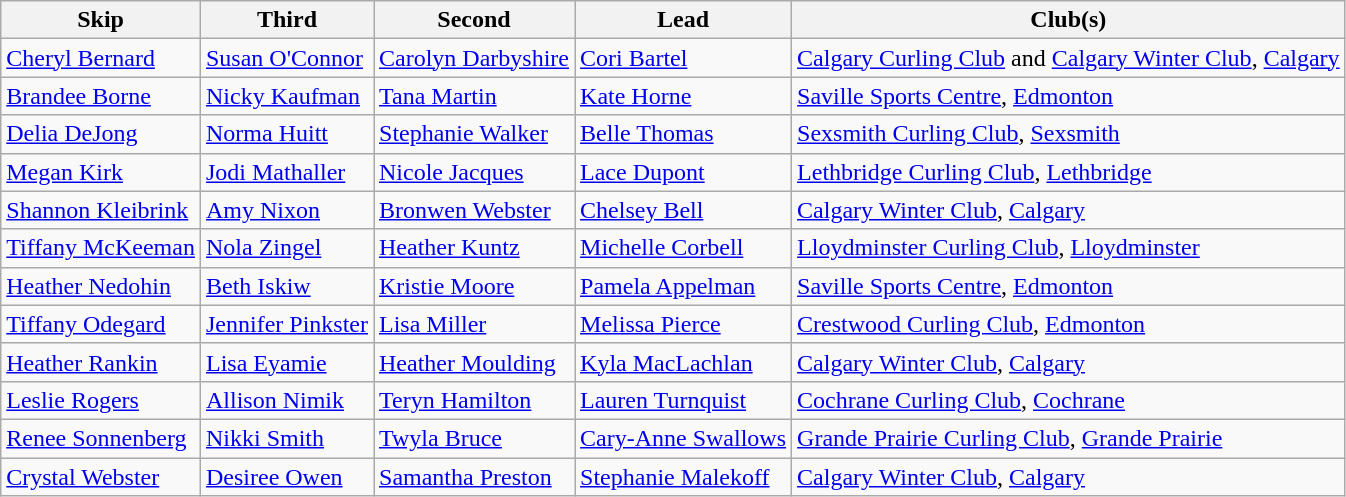<table class="wikitable" border="1">
<tr>
<th>Skip</th>
<th>Third</th>
<th>Second</th>
<th>Lead</th>
<th>Club(s)</th>
</tr>
<tr>
<td><a href='#'>Cheryl Bernard</a></td>
<td><a href='#'>Susan O'Connor</a></td>
<td><a href='#'>Carolyn Darbyshire</a></td>
<td><a href='#'>Cori Bartel</a></td>
<td><a href='#'>Calgary Curling Club</a> and <a href='#'>Calgary Winter Club</a>, <a href='#'>Calgary</a></td>
</tr>
<tr>
<td><a href='#'>Brandee Borne</a></td>
<td><a href='#'>Nicky Kaufman</a></td>
<td><a href='#'>Tana Martin</a></td>
<td><a href='#'>Kate Horne</a></td>
<td><a href='#'>Saville Sports Centre</a>, <a href='#'>Edmonton</a></td>
</tr>
<tr>
<td><a href='#'>Delia DeJong</a></td>
<td><a href='#'>Norma Huitt</a></td>
<td><a href='#'>Stephanie Walker</a></td>
<td><a href='#'>Belle Thomas</a></td>
<td><a href='#'>Sexsmith Curling Club</a>, <a href='#'>Sexsmith</a></td>
</tr>
<tr>
<td><a href='#'>Megan Kirk</a></td>
<td><a href='#'>Jodi Mathaller</a></td>
<td><a href='#'>Nicole Jacques</a></td>
<td><a href='#'>Lace Dupont</a></td>
<td><a href='#'>Lethbridge Curling Club</a>, <a href='#'>Lethbridge</a></td>
</tr>
<tr>
<td><a href='#'>Shannon Kleibrink</a></td>
<td><a href='#'>Amy Nixon</a></td>
<td><a href='#'>Bronwen Webster</a></td>
<td><a href='#'>Chelsey Bell</a></td>
<td><a href='#'>Calgary Winter Club</a>, <a href='#'>Calgary</a></td>
</tr>
<tr>
<td><a href='#'>Tiffany McKeeman</a></td>
<td><a href='#'>Nola Zingel</a></td>
<td><a href='#'>Heather Kuntz</a></td>
<td><a href='#'>Michelle Corbell</a></td>
<td><a href='#'>Lloydminster Curling Club</a>, <a href='#'>Lloydminster</a></td>
</tr>
<tr>
<td><a href='#'>Heather Nedohin</a></td>
<td><a href='#'>Beth Iskiw</a></td>
<td><a href='#'>Kristie Moore</a></td>
<td><a href='#'>Pamela Appelman</a></td>
<td><a href='#'>Saville Sports Centre</a>, <a href='#'>Edmonton</a></td>
</tr>
<tr>
<td><a href='#'>Tiffany Odegard</a></td>
<td><a href='#'>Jennifer Pinkster</a></td>
<td><a href='#'>Lisa Miller</a></td>
<td><a href='#'>Melissa Pierce</a></td>
<td><a href='#'>Crestwood Curling Club</a>, <a href='#'>Edmonton</a></td>
</tr>
<tr>
<td><a href='#'>Heather Rankin</a></td>
<td><a href='#'>Lisa Eyamie</a></td>
<td><a href='#'>Heather Moulding</a></td>
<td><a href='#'>Kyla MacLachlan</a></td>
<td><a href='#'>Calgary Winter Club</a>, <a href='#'>Calgary</a></td>
</tr>
<tr>
<td><a href='#'>Leslie Rogers</a></td>
<td><a href='#'>Allison Nimik</a></td>
<td><a href='#'>Teryn Hamilton</a></td>
<td><a href='#'>Lauren Turnquist</a></td>
<td><a href='#'>Cochrane Curling Club</a>, <a href='#'>Cochrane</a></td>
</tr>
<tr>
<td><a href='#'>Renee Sonnenberg</a></td>
<td><a href='#'>Nikki Smith</a></td>
<td><a href='#'>Twyla Bruce</a></td>
<td><a href='#'>Cary-Anne Swallows</a></td>
<td><a href='#'>Grande Prairie Curling Club</a>, <a href='#'>Grande Prairie</a></td>
</tr>
<tr>
<td><a href='#'>Crystal Webster</a></td>
<td><a href='#'>Desiree Owen</a></td>
<td><a href='#'>Samantha Preston</a></td>
<td><a href='#'>Stephanie Malekoff</a></td>
<td><a href='#'>Calgary Winter Club</a>, <a href='#'>Calgary</a></td>
</tr>
</table>
